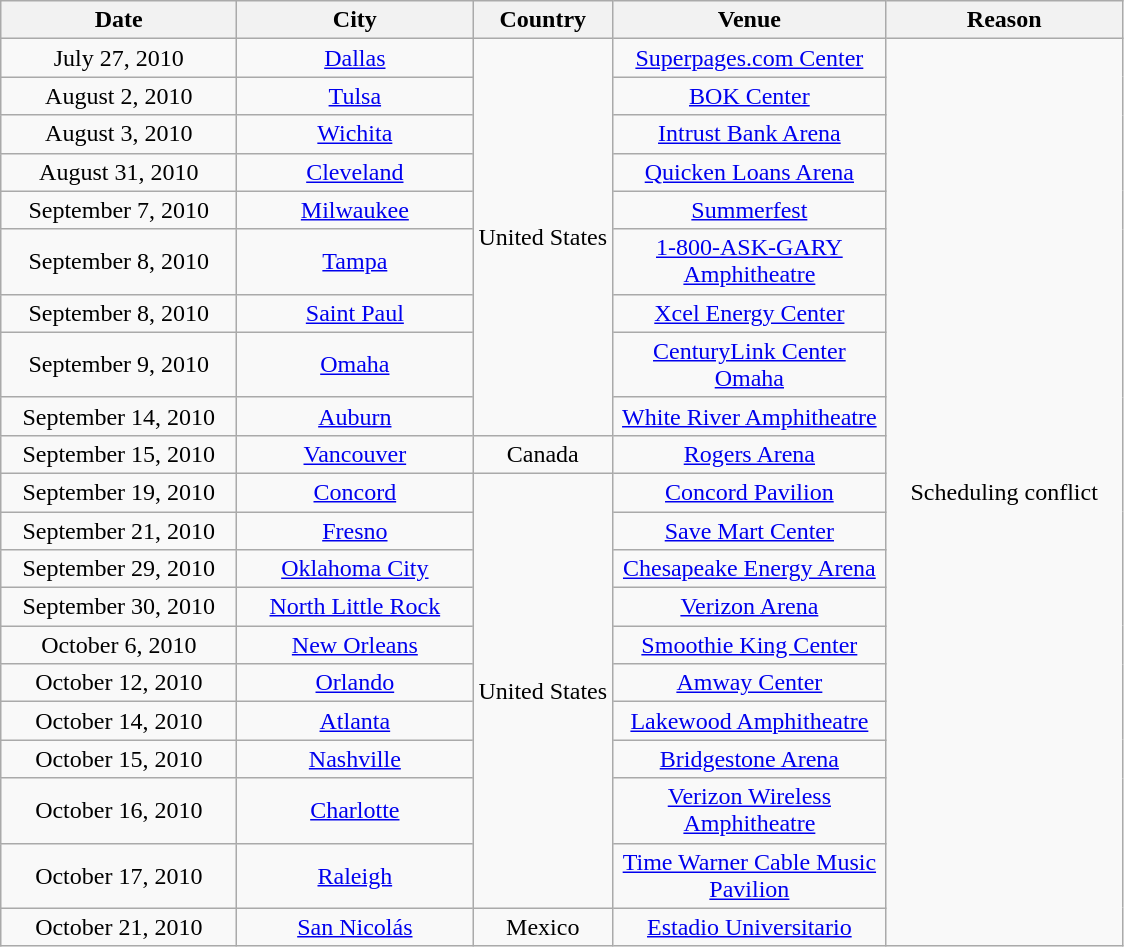<table class="wikitable" style="text-align:center">
<tr>
<th style="width:150px;">Date</th>
<th style="width:150px;">City</th>
<th>Country</th>
<th style="width:175px;">Venue</th>
<th style="width:150px;">Reason</th>
</tr>
<tr border="0">
<td style="text-align:center;">July 27, 2010</td>
<td style="text-align:center;"><a href='#'>Dallas</a></td>
<td rowspan="9">United States</td>
<td style="text-align:center;"><a href='#'>Superpages.com Center</a></td>
<td rowspan="21" style="text-align:center;">Scheduling conflict</td>
</tr>
<tr>
<td style="text-align:center;">August 2, 2010</td>
<td style="text-align:center;"><a href='#'>Tulsa</a></td>
<td style="text-align:center;"><a href='#'>BOK Center</a></td>
</tr>
<tr>
<td style="text-align:center;">August 3, 2010</td>
<td style="text-align:center;"><a href='#'>Wichita</a></td>
<td style="text-align:center;"><a href='#'>Intrust Bank Arena</a></td>
</tr>
<tr>
<td style="text-align:center;">August 31, 2010</td>
<td style="text-align:center;"><a href='#'>Cleveland</a></td>
<td style="text-align:center;"><a href='#'>Quicken Loans Arena</a></td>
</tr>
<tr>
<td style="text-align:center;">September 7, 2010</td>
<td style="text-align:center;"><a href='#'>Milwaukee</a></td>
<td style="text-align:center;"><a href='#'>Summerfest</a></td>
</tr>
<tr>
<td style="text-align:center;">September 8, 2010</td>
<td style="text-align:center;"><a href='#'>Tampa</a></td>
<td style="text-align:center;"><a href='#'>1-800-ASK-GARY Amphitheatre</a></td>
</tr>
<tr>
<td style="text-align:center;">September 8, 2010</td>
<td style="text-align:center;"><a href='#'>Saint Paul</a></td>
<td style="text-align:center;"><a href='#'>Xcel Energy Center</a></td>
</tr>
<tr>
<td style="text-align:center;">September 9, 2010</td>
<td style="text-align:center;"><a href='#'>Omaha</a></td>
<td style="text-align:center;"><a href='#'>CenturyLink Center Omaha</a></td>
</tr>
<tr>
<td style="text-align:center;">September 14, 2010</td>
<td style="text-align:center;"><a href='#'>Auburn</a></td>
<td style="text-align:center;"><a href='#'>White River Amphitheatre</a></td>
</tr>
<tr>
<td style="text-align:center;">September 15, 2010</td>
<td style="text-align:center;"><a href='#'>Vancouver</a></td>
<td>Canada</td>
<td style="text-align:center;"><a href='#'>Rogers Arena</a></td>
</tr>
<tr>
<td style="text-align:center;">September 19, 2010</td>
<td style="text-align:center;"><a href='#'>Concord</a></td>
<td rowspan="10">United States</td>
<td style="text-align:center;"><a href='#'>Concord Pavilion</a></td>
</tr>
<tr>
<td style="text-align:center;">September 21, 2010</td>
<td style="text-align:center;"><a href='#'>Fresno</a></td>
<td style="text-align:center;"><a href='#'>Save Mart Center</a></td>
</tr>
<tr>
<td style="text-align:center;">September 29, 2010</td>
<td style="text-align:center;"><a href='#'>Oklahoma City</a></td>
<td style="text-align:center;"><a href='#'>Chesapeake Energy Arena</a></td>
</tr>
<tr>
<td style="text-align:center;">September 30, 2010</td>
<td style="text-align:center;"><a href='#'>North Little Rock</a></td>
<td style="text-align:center;"><a href='#'>Verizon Arena</a></td>
</tr>
<tr>
<td style="text-align:center;">October 6, 2010</td>
<td style="text-align:center;"><a href='#'>New Orleans</a></td>
<td style="text-align:center;"><a href='#'>Smoothie King Center</a></td>
</tr>
<tr>
<td style="text-align:center;">October 12, 2010</td>
<td style="text-align:center;"><a href='#'>Orlando</a></td>
<td style="text-align:center;"><a href='#'>Amway Center</a></td>
</tr>
<tr>
<td style="text-align:center;">October 14, 2010</td>
<td style="text-align:center;"><a href='#'>Atlanta</a></td>
<td style="text-align:center;"><a href='#'>Lakewood Amphitheatre</a></td>
</tr>
<tr>
<td style="text-align:center;">October 15, 2010</td>
<td style="text-align:center;"><a href='#'>Nashville</a></td>
<td style="text-align:center;"><a href='#'>Bridgestone Arena</a></td>
</tr>
<tr>
<td style="text-align:center;">October 16, 2010</td>
<td style="text-align:center;"><a href='#'>Charlotte</a></td>
<td style="text-align:center;"><a href='#'>Verizon Wireless Amphitheatre</a></td>
</tr>
<tr>
<td style="text-align:center;">October 17, 2010</td>
<td style="text-align:center;"><a href='#'>Raleigh</a></td>
<td style="text-align:center;"><a href='#'>Time Warner Cable Music Pavilion</a></td>
</tr>
<tr>
<td style="text-align:center;">October 21, 2010</td>
<td style="text-align:center;"><a href='#'>San Nicolás</a></td>
<td>Mexico</td>
<td style="text-align:center;"><a href='#'>Estadio Universitario</a></td>
</tr>
</table>
